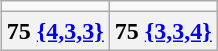<table class=wikitable align=right>
<tr>
<td></td>
<td></td>
</tr>
<tr>
<th>75 <a href='#'>{4,3,3}</a></th>
<th>75 <a href='#'>{3,3,4}</a></th>
</tr>
</table>
